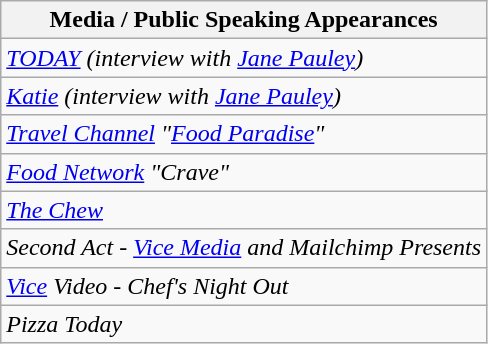<table class="wikitable">
<tr>
<th>Media / Public Speaking Appearances</th>
</tr>
<tr>
<td><em><a href='#'>TODAY</a> (interview with <a href='#'>Jane Pauley</a>)</em></td>
</tr>
<tr>
<td><em><a href='#'>Katie</a> (interview with <a href='#'>Jane Pauley</a>)</em></td>
</tr>
<tr>
<td><em><a href='#'>Travel Channel</a> "<a href='#'>Food Paradise</a>"</em></td>
</tr>
<tr>
<td><em><a href='#'>Food Network</a> "Crave"</em></td>
</tr>
<tr>
<td><em><a href='#'>The Chew</a></em></td>
</tr>
<tr>
<td><em>Second Act - <a href='#'>Vice Media</a> and Mailchimp Presents</em></td>
</tr>
<tr>
<td><em><a href='#'>Vice</a> Video - Chef's Night Out</em></td>
</tr>
<tr>
<td><em>Pizza Today</em></td>
</tr>
</table>
